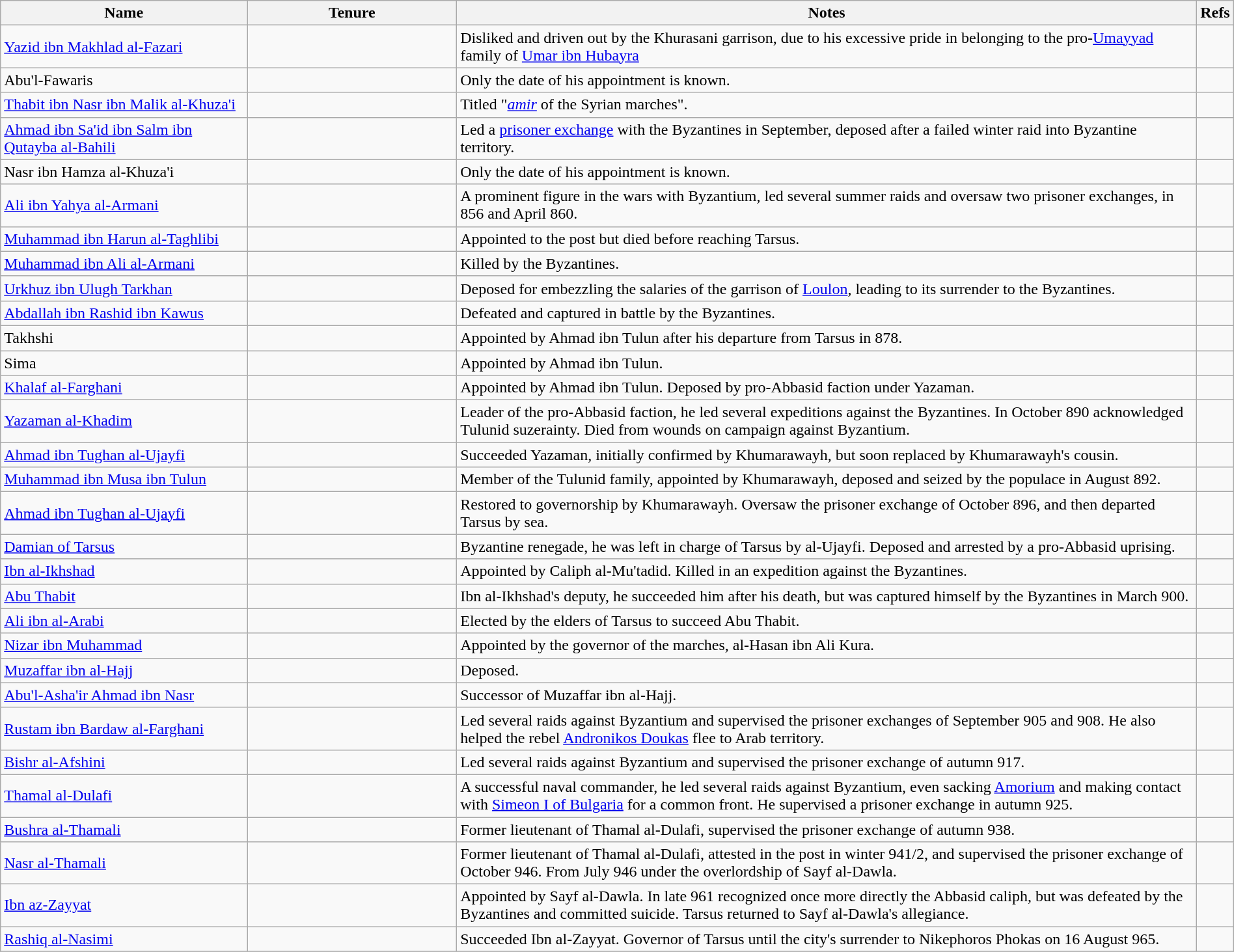<table width=100% class="wikitable">
<tr>
<th width=20%>Name</th>
<th width=17%>Tenure</th>
<th width=60%>Notes</th>
<th width=3%>Refs</th>
</tr>
<tr>
<td><a href='#'>Yazid ibn Makhlad al-Fazari</a></td>
<td></td>
<td>Disliked and driven out by the Khurasani garrison, due to his excessive pride in belonging to the pro-<a href='#'>Umayyad</a> family of <a href='#'>Umar ibn Hubayra</a></td>
<td></td>
</tr>
<tr>
<td>Abu'l-Fawaris</td>
<td></td>
<td>Only the date of his appointment is known.</td>
<td></td>
</tr>
<tr>
<td><a href='#'>Thabit ibn Nasr ibn Malik al-Khuza'i</a></td>
<td></td>
<td>Titled "<em><a href='#'>amir</a></em> of the Syrian marches".</td>
<td></td>
</tr>
<tr>
<td><a href='#'>Ahmad ibn Sa'id ibn Salm ibn Qutayba al-Bahili</a></td>
<td></td>
<td>Led a <a href='#'>prisoner exchange</a> with the Byzantines in September, deposed after a failed winter raid into Byzantine territory.</td>
<td></td>
</tr>
<tr>
<td>Nasr ibn Hamza al-Khuza'i</td>
<td></td>
<td>Only the date of his appointment is known.</td>
<td></td>
</tr>
<tr>
<td><a href='#'>Ali ibn Yahya al-Armani</a></td>
<td></td>
<td>A prominent figure in the wars with Byzantium, led several summer raids and oversaw two prisoner exchanges, in 856 and April 860.</td>
<td></td>
</tr>
<tr>
<td><a href='#'>Muhammad ibn Harun al-Taghlibi</a></td>
<td></td>
<td>Appointed to the post but died before reaching Tarsus.</td>
<td></td>
</tr>
<tr>
<td><a href='#'>Muhammad ibn Ali al-Armani</a></td>
<td></td>
<td>Killed by the Byzantines.</td>
<td></td>
</tr>
<tr>
<td><a href='#'>Urkhuz ibn Ulugh Tarkhan</a></td>
<td></td>
<td>Deposed for embezzling the salaries of the garrison of <a href='#'>Loulon</a>, leading to its surrender to the Byzantines.</td>
<td></td>
</tr>
<tr>
<td><a href='#'>Abdallah ibn Rashid ibn Kawus</a></td>
<td></td>
<td>Defeated and captured in battle by the Byzantines.</td>
<td></td>
</tr>
<tr>
<td>Takhshi</td>
<td></td>
<td>Appointed by Ahmad ibn Tulun after his departure from Tarsus in 878.</td>
<td></td>
</tr>
<tr>
<td>Sima</td>
<td></td>
<td>Appointed by Ahmad ibn Tulun.</td>
<td></td>
</tr>
<tr>
<td><a href='#'>Khalaf al-Farghani</a></td>
<td></td>
<td>Appointed by Ahmad ibn Tulun. Deposed by pro-Abbasid faction under Yazaman.</td>
<td></td>
</tr>
<tr>
<td><a href='#'>Yazaman al-Khadim</a></td>
<td></td>
<td>Leader of the pro-Abbasid faction, he led several expeditions against the Byzantines. In October 890 acknowledged Tulunid suzerainty. Died from wounds on campaign against Byzantium.</td>
<td></td>
</tr>
<tr>
<td><a href='#'>Ahmad ibn Tughan al-Ujayfi</a></td>
<td></td>
<td>Succeeded Yazaman, initially confirmed by Khumarawayh, but soon replaced by Khumarawayh's cousin.</td>
<td></td>
</tr>
<tr>
<td><a href='#'>Muhammad ibn Musa ibn Tulun</a></td>
<td></td>
<td>Member of the Tulunid family, appointed by Khumarawayh, deposed and seized by the populace in August 892.</td>
<td></td>
</tr>
<tr>
<td><a href='#'>Ahmad ibn Tughan al-Ujayfi</a></td>
<td></td>
<td>Restored to governorship by Khumarawayh. Oversaw the prisoner exchange of October 896, and then departed Tarsus by sea.</td>
<td></td>
</tr>
<tr>
<td><a href='#'>Damian of Tarsus</a></td>
<td></td>
<td>Byzantine renegade, he was left in charge of Tarsus by al-Ujayfi. Deposed and arrested by a pro-Abbasid uprising.</td>
<td></td>
</tr>
<tr>
<td><a href='#'>Ibn al-Ikhshad</a></td>
<td></td>
<td>Appointed by Caliph al-Mu'tadid. Killed in an expedition against the Byzantines.</td>
<td></td>
</tr>
<tr>
<td><a href='#'>Abu Thabit</a></td>
<td></td>
<td>Ibn al-Ikhshad's deputy, he succeeded him after his death, but was captured himself by the Byzantines in March 900.</td>
<td></td>
</tr>
<tr>
<td><a href='#'>Ali ibn al-Arabi</a></td>
<td></td>
<td>Elected by the elders of Tarsus to succeed Abu Thabit.</td>
<td></td>
</tr>
<tr>
<td><a href='#'>Nizar ibn Muhammad</a></td>
<td></td>
<td>Appointed by the governor of the marches, al-Hasan ibn Ali Kura.</td>
<td></td>
</tr>
<tr>
<td><a href='#'>Muzaffar ibn al-Hajj</a></td>
<td></td>
<td>Deposed.</td>
<td></td>
</tr>
<tr>
<td><a href='#'>Abu'l-Asha'ir Ahmad ibn Nasr</a></td>
<td></td>
<td>Successor of Muzaffar ibn al-Hajj.</td>
<td></td>
</tr>
<tr>
<td><a href='#'>Rustam ibn Bardaw al-Farghani</a></td>
<td></td>
<td>Led several raids against Byzantium and supervised the prisoner exchanges of September 905 and 908. He also helped the rebel <a href='#'>Andronikos Doukas</a> flee to Arab territory.</td>
<td></td>
</tr>
<tr>
<td><a href='#'>Bishr al-Afshini</a></td>
<td></td>
<td>Led several raids against Byzantium and supervised the prisoner exchange of autumn 917.</td>
<td></td>
</tr>
<tr>
<td><a href='#'>Thamal al-Dulafi</a></td>
<td></td>
<td>A successful naval commander, he led several raids against Byzantium, even sacking <a href='#'>Amorium</a> and making contact with <a href='#'>Simeon I of Bulgaria</a> for a common front. He supervised a prisoner exchange in autumn 925.</td>
<td></td>
</tr>
<tr>
<td><a href='#'>Bushra al-Thamali</a></td>
<td></td>
<td>Former lieutenant of Thamal al-Dulafi, supervised the prisoner exchange of autumn 938.</td>
<td></td>
</tr>
<tr>
<td><a href='#'>Nasr al-Thamali</a></td>
<td></td>
<td>Former lieutenant of Thamal al-Dulafi, attested in the post in winter 941/2, and supervised the prisoner exchange of October 946. From July 946 under the overlordship of Sayf al-Dawla.</td>
<td></td>
</tr>
<tr>
<td><a href='#'>Ibn az-Zayyat</a></td>
<td></td>
<td>Appointed by Sayf al-Dawla. In late 961 recognized once more directly the Abbasid caliph, but was defeated by the Byzantines and committed suicide. Tarsus returned to Sayf al-Dawla's allegiance.</td>
<td></td>
</tr>
<tr>
<td><a href='#'>Rashiq al-Nasimi</a></td>
<td></td>
<td>Succeeded Ibn al-Zayyat. Governor of Tarsus until the city's surrender to Nikephoros Phokas on 16 August 965.</td>
<td></td>
</tr>
<tr>
</tr>
</table>
